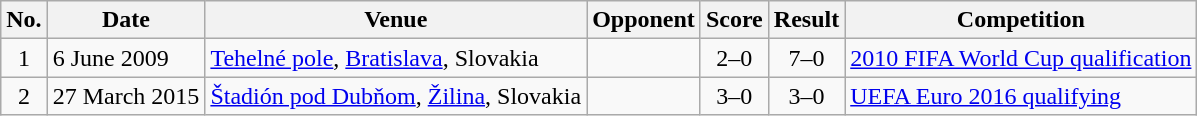<table class="wikitable sortable">
<tr>
<th scope="col">No.</th>
<th scope="col">Date</th>
<th scope="col">Venue</th>
<th scope="col">Opponent</th>
<th scope="col">Score</th>
<th scope="col">Result</th>
<th scope="col">Competition</th>
</tr>
<tr>
<td align="center">1</td>
<td>6 June 2009</td>
<td><a href='#'>Tehelné pole</a>, <a href='#'>Bratislava</a>, Slovakia</td>
<td></td>
<td align="center">2–0</td>
<td align="center">7–0</td>
<td><a href='#'>2010 FIFA World Cup qualification</a></td>
</tr>
<tr>
<td align="center">2</td>
<td>27 March 2015</td>
<td><a href='#'>Štadión pod Dubňom</a>, <a href='#'>Žilina</a>, Slovakia</td>
<td></td>
<td align="center">3–0</td>
<td align="center">3–0</td>
<td><a href='#'>UEFA Euro 2016 qualifying</a></td>
</tr>
</table>
